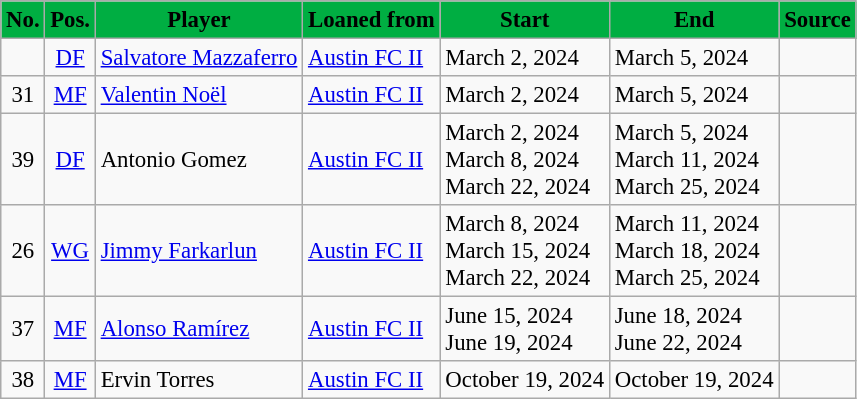<table class="wikitable sortable" style="text-align:center; font-size:95%; text-align:left;">
<tr>
<th style="background:#00AE42; color:#000000">No.</th>
<th style="background:#00AE42; color:#000000">Pos.</th>
<th style="background:#00AE42; color:#000000">Player</th>
<th style="background:#00AE42; color:#000000">Loaned from</th>
<th style="background:#00AE42; color:#000000">Start</th>
<th style="background:#00AE42; color:#000000">End</th>
<th style="background:#00AE42; color:#000000">Source</th>
</tr>
<tr>
<td align=center></td>
<td align=center><a href='#'>DF</a></td>
<td> <a href='#'>Salvatore Mazzaferro</a></td>
<td> <a href='#'>Austin FC II</a></td>
<td>March 2, 2024</td>
<td>March 5, 2024</td>
<td></td>
</tr>
<tr>
<td align=center>31</td>
<td align=center><a href='#'>MF</a></td>
<td> <a href='#'>Valentin Noël</a></td>
<td> <a href='#'>Austin FC II</a></td>
<td>March 2, 2024</td>
<td>March 5, 2024</td>
<td></td>
</tr>
<tr>
<td align=center>39</td>
<td align=center><a href='#'>DF</a></td>
<td> Antonio Gomez</td>
<td> <a href='#'>Austin FC II</a></td>
<td>March 2, 2024<br>March 8, 2024<br>March 22, 2024</td>
<td>March 5, 2024<br>March 11, 2024<br>March 25, 2024</td>
<td><br><br></td>
</tr>
<tr>
<td align=center>26</td>
<td align=center><a href='#'>WG</a></td>
<td> <a href='#'>Jimmy Farkarlun</a></td>
<td> <a href='#'>Austin FC II</a></td>
<td>March 8, 2024<br>March 15, 2024<br>March 22, 2024</td>
<td>March 11, 2024<br>March 18, 2024<br>March 25, 2024</td>
<td><br><br></td>
</tr>
<tr>
<td align=center>37</td>
<td align=center><a href='#'>MF</a></td>
<td> <a href='#'>Alonso Ramírez</a></td>
<td> <a href='#'>Austin FC II</a></td>
<td>June 15, 2024<br>June 19, 2024</td>
<td>June 18, 2024<br>June 22, 2024</td>
<td><br></td>
</tr>
<tr>
<td align=center>38</td>
<td align=center><a href='#'>MF</a></td>
<td> Ervin Torres</td>
<td> <a href='#'>Austin FC II</a></td>
<td>October 19, 2024</td>
<td>October 19, 2024</td>
<td></td>
</tr>
</table>
